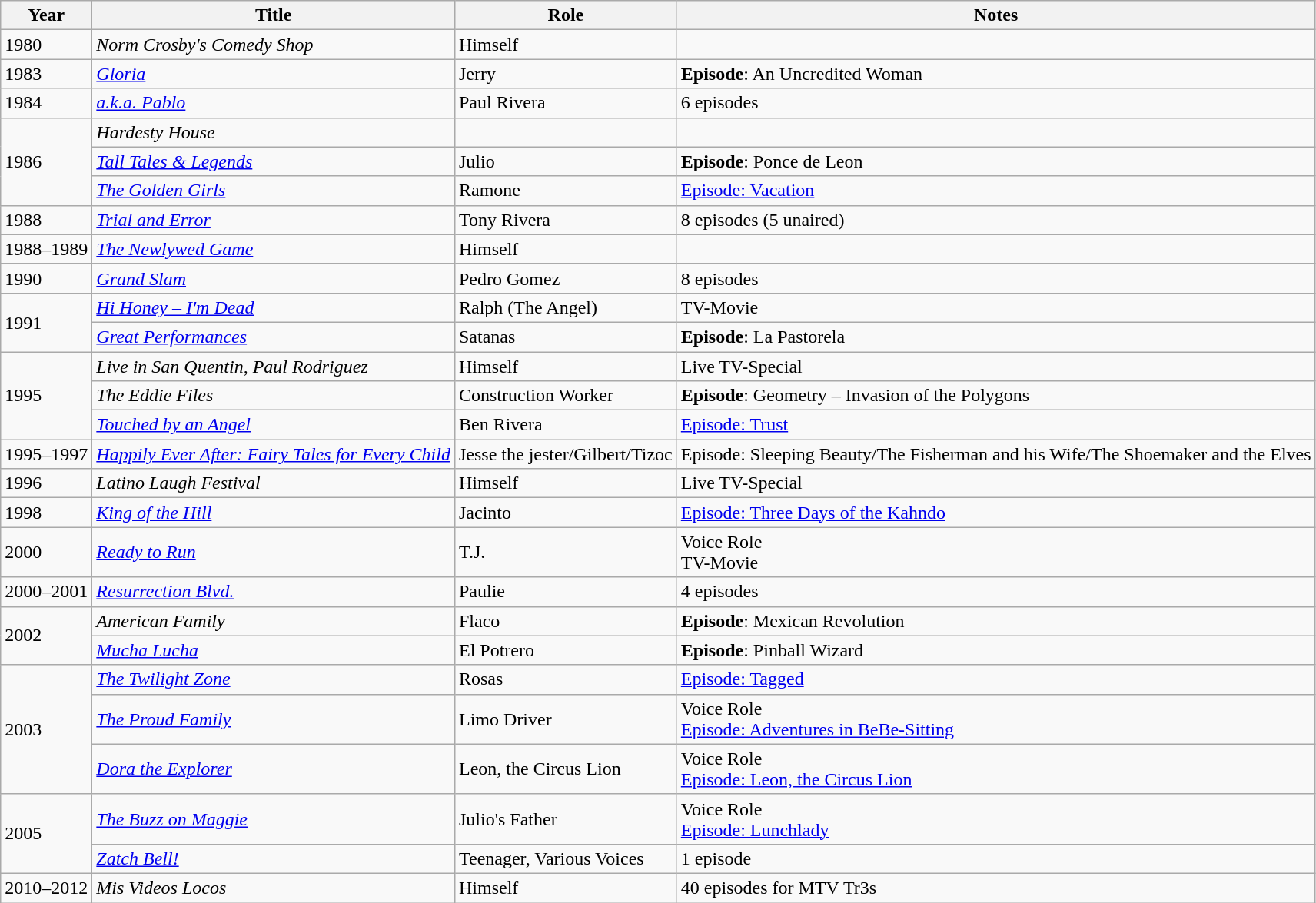<table class="wikitable">
<tr>
<th>Year</th>
<th>Title</th>
<th>Role</th>
<th>Notes</th>
</tr>
<tr>
<td>1980</td>
<td><em>Norm Crosby's Comedy Shop</em></td>
<td>Himself</td>
</tr>
<tr>
<td>1983</td>
<td><em><a href='#'>Gloria</a></em></td>
<td>Jerry</td>
<td><strong>Episode</strong>: An Uncredited Woman</td>
</tr>
<tr>
<td>1984</td>
<td><em><a href='#'>a.k.a. Pablo</a></em></td>
<td>Paul Rivera</td>
<td>6 episodes</td>
</tr>
<tr>
<td rowspan="3">1986</td>
<td><em>Hardesty House</em></td>
<td></td>
<td></td>
</tr>
<tr>
<td><em><a href='#'>Tall Tales & Legends</a></em></td>
<td>Julio</td>
<td><strong>Episode</strong>: Ponce de Leon</td>
</tr>
<tr>
<td><em><a href='#'>The Golden Girls</a></em></td>
<td>Ramone</td>
<td><a href='#'>Episode: Vacation</a></td>
</tr>
<tr>
<td>1988</td>
<td><em><a href='#'>Trial and Error</a></em></td>
<td>Tony Rivera</td>
<td>8 episodes (5 unaired)</td>
</tr>
<tr>
<td>1988–1989</td>
<td><em><a href='#'>The Newlywed Game</a></em></td>
<td>Himself</td>
</tr>
<tr>
<td>1990</td>
<td><em><a href='#'>Grand Slam</a></em></td>
<td>Pedro Gomez</td>
<td>8 episodes</td>
</tr>
<tr>
<td rowspan="2">1991</td>
<td><em><a href='#'>Hi Honey – I'm Dead</a></em></td>
<td>Ralph (The Angel)</td>
<td>TV-Movie</td>
</tr>
<tr>
<td><em><a href='#'>Great Performances</a></em></td>
<td>Satanas</td>
<td><strong>Episode</strong>: La Pastorela</td>
</tr>
<tr>
<td rowspan="3">1995</td>
<td><em>Live in San Quentin, Paul Rodriguez</em></td>
<td>Himself</td>
<td>Live TV-Special</td>
</tr>
<tr>
<td><em>The Eddie Files</em></td>
<td>Construction Worker</td>
<td><strong>Episode</strong>: Geometry – Invasion of the Polygons</td>
</tr>
<tr>
<td><em><a href='#'>Touched by an Angel</a></em></td>
<td>Ben Rivera</td>
<td><a href='#'>Episode: Trust</a></td>
</tr>
<tr>
<td>1995–1997</td>
<td><em><a href='#'>Happily Ever After: Fairy Tales for Every Child</a></em></td>
<td>Jesse the jester/Gilbert/Tizoc</td>
<td>Episode: Sleeping Beauty/The Fisherman and his Wife/The Shoemaker and the Elves</td>
</tr>
<tr>
<td>1996</td>
<td><em>Latino Laugh Festival</em></td>
<td>Himself</td>
<td>Live TV-Special</td>
</tr>
<tr>
<td>1998</td>
<td><em><a href='#'>King of the Hill</a></em></td>
<td>Jacinto</td>
<td><a href='#'>Episode: Three Days of the Kahndo</a></td>
</tr>
<tr>
<td>2000</td>
<td><em><a href='#'>Ready to Run</a></em></td>
<td>T.J.</td>
<td>Voice Role<br>TV-Movie</td>
</tr>
<tr>
<td>2000–2001</td>
<td><em><a href='#'>Resurrection Blvd.</a></em></td>
<td>Paulie</td>
<td>4 episodes</td>
</tr>
<tr>
<td rowspan="2">2002</td>
<td><em>American Family</em></td>
<td>Flaco</td>
<td><strong>Episode</strong>: Mexican Revolution</td>
</tr>
<tr>
<td><em><a href='#'>Mucha Lucha</a></em></td>
<td>El Potrero</td>
<td><strong>Episode</strong>: Pinball Wizard</td>
</tr>
<tr>
<td rowspan="3">2003</td>
<td><em><a href='#'>The Twilight Zone</a></em></td>
<td>Rosas</td>
<td><a href='#'>Episode: Tagged</a></td>
</tr>
<tr>
<td><em><a href='#'>The Proud Family</a></em></td>
<td>Limo Driver</td>
<td>Voice Role<br><a href='#'>Episode: Adventures in BeBe-Sitting</a></td>
</tr>
<tr>
<td><em><a href='#'>Dora the Explorer</a></em></td>
<td>Leon, the Circus Lion</td>
<td>Voice Role<br><a href='#'>Episode: Leon, the Circus Lion</a></td>
</tr>
<tr>
<td rowspan="2">2005</td>
<td><em><a href='#'>The Buzz on Maggie</a></em></td>
<td>Julio's Father</td>
<td>Voice Role<br><a href='#'>Episode: Lunchlady</a></td>
</tr>
<tr>
<td><em><a href='#'>Zatch Bell!</a></em></td>
<td>Teenager, Various Voices</td>
<td>1 episode</td>
</tr>
<tr>
<td>2010–2012</td>
<td><em>Mis Videos Locos</em></td>
<td>Himself</td>
<td>40 episodes for MTV Tr3s</td>
</tr>
</table>
